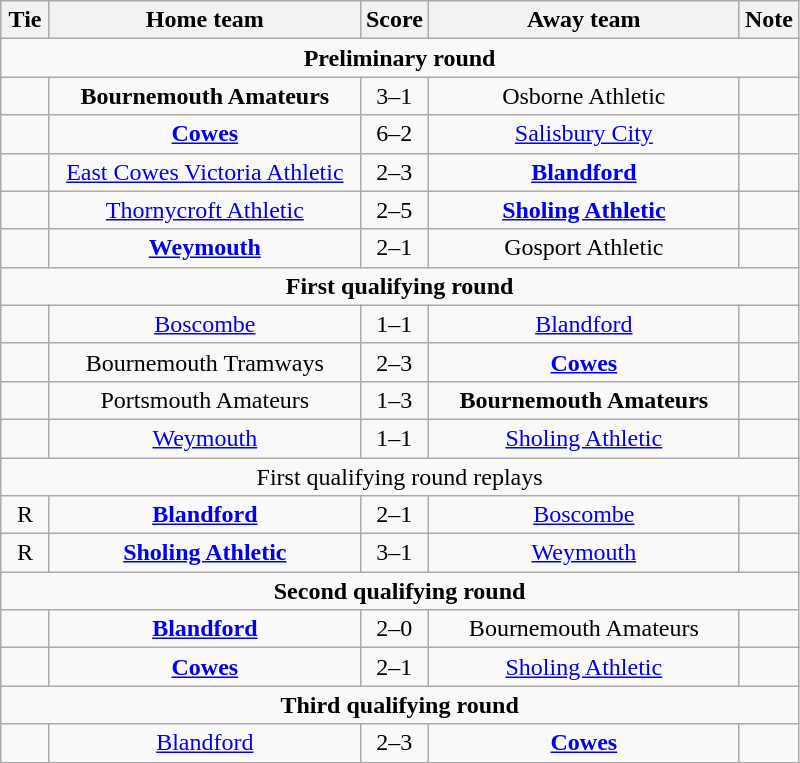<table class="wikitable" style="text-align:center;">
<tr>
<th width=25>Tie</th>
<th width=200>Home team</th>
<th width=20>Score</th>
<th width=200>Away team</th>
<th width=25>Note</th>
</tr>
<tr>
<td colspan="5"><strong>Preliminary round</strong></td>
</tr>
<tr>
<td></td>
<td><strong>Bournemouth Amateurs</strong></td>
<td>3–1</td>
<td>Osborne Athletic</td>
<td></td>
</tr>
<tr>
<td></td>
<td><strong><a href='#'>Cowes</a></strong></td>
<td>6–2</td>
<td><a href='#'>Salisbury City</a></td>
<td></td>
</tr>
<tr>
<td></td>
<td><a href='#'>East Cowes Victoria Athletic</a></td>
<td>2–3</td>
<td><strong><a href='#'>Blandford</a></strong></td>
<td></td>
</tr>
<tr>
<td></td>
<td><a href='#'>Thornycroft Athletic</a></td>
<td>2–5</td>
<td><strong><a href='#'>Sholing Athletic</a></strong></td>
<td></td>
</tr>
<tr>
<td></td>
<td><strong><a href='#'>Weymouth</a></strong></td>
<td>2–1</td>
<td>Gosport Athletic</td>
<td></td>
</tr>
<tr>
<td colspan="5"><strong>First qualifying round</strong></td>
</tr>
<tr>
<td></td>
<td><a href='#'>Boscombe</a></td>
<td>1–1</td>
<td><a href='#'>Blandford</a></td>
<td></td>
</tr>
<tr>
<td></td>
<td>Bournemouth Tramways</td>
<td>2–3</td>
<td><strong><a href='#'>Cowes</a></strong></td>
<td></td>
</tr>
<tr>
<td></td>
<td>Portsmouth Amateurs</td>
<td>1–3</td>
<td><strong>Bournemouth Amateurs</strong></td>
<td></td>
</tr>
<tr>
<td></td>
<td><a href='#'>Weymouth</a></td>
<td>1–1</td>
<td><a href='#'>Sholing Athletic</a></td>
<td></td>
</tr>
<tr>
<td colspan="5">First qualifying round replays</td>
</tr>
<tr>
<td>R</td>
<td><strong><a href='#'>Blandford</a></strong></td>
<td>2–1</td>
<td><a href='#'>Boscombe</a></td>
<td></td>
</tr>
<tr>
<td>R</td>
<td><strong><a href='#'>Sholing Athletic</a></strong></td>
<td>3–1</td>
<td><a href='#'>Weymouth</a></td>
<td></td>
</tr>
<tr>
<td colspan="5"><strong>Second qualifying round</strong></td>
</tr>
<tr>
<td></td>
<td><strong><a href='#'>Blandford</a></strong></td>
<td>2–0</td>
<td>Bournemouth Amateurs</td>
<td></td>
</tr>
<tr>
<td></td>
<td><strong><a href='#'>Cowes</a></strong></td>
<td>2–1</td>
<td><a href='#'>Sholing Athletic</a></td>
<td></td>
</tr>
<tr>
<td colspan="5"><strong>Third qualifying round</strong></td>
</tr>
<tr>
<td></td>
<td><a href='#'>Blandford</a></td>
<td>2–3</td>
<td><strong><a href='#'>Cowes</a></strong></td>
<td></td>
</tr>
<tr>
</tr>
</table>
